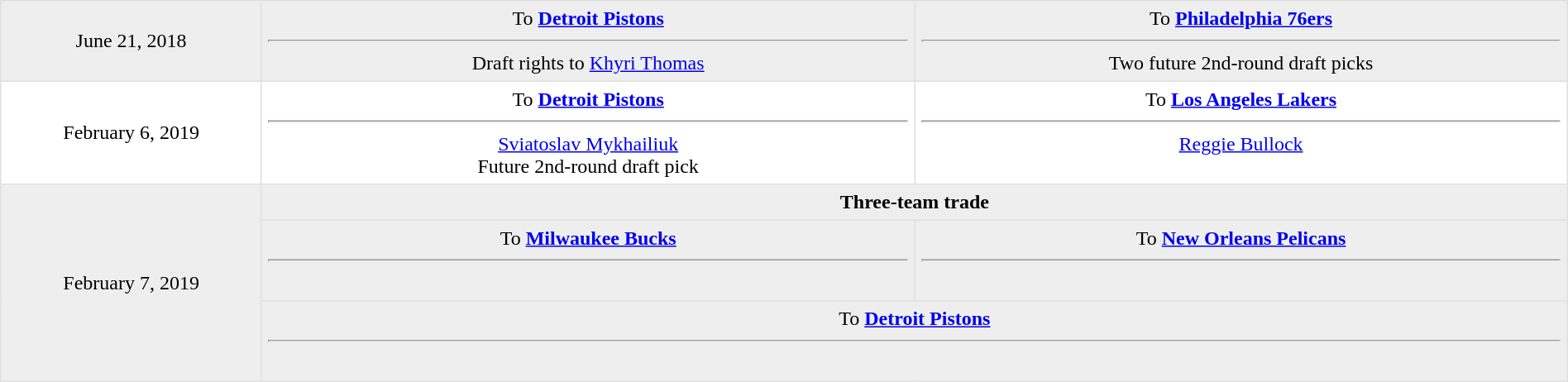<table border=1 style="border-collapse:collapse; text-align: center; width: 100%" bordercolor="#DFDFDF"  cellpadding="5">
<tr style="background:#eee;">
<td style="width:12%">June 21, 2018</td>
<td style="width:44; vertical-align:top;">To <strong><a href='#'>Detroit Pistons</a></strong><hr>Draft rights to <a href='#'>Khyri Thomas</a></td>
<td style="width:44; vertical-align:top;">To <strong><a href='#'>Philadelphia 76ers</a></strong><hr>Two future 2nd-round draft picks</td>
</tr>
<tr>
<td style="width:12%">February 6, 2019</td>
<td style="width:44; vertical-align:top;">To <strong><a href='#'>Detroit Pistons</a></strong><hr><a href='#'>Sviatoslav Mykhailiuk</a><br>Future 2nd-round draft pick</td>
<td style="width:44; vertical-align:top;">To <strong><a href='#'>Los Angeles Lakers</a></strong><hr><a href='#'>Reggie Bullock</a></td>
</tr>
<tr style="background:#eee;">
<td style="width:12%" rowspan="3">February 7, 2019</td>
<td style="width:30%" valign="top" colspan="2"><strong>Three-team trade</strong></td>
</tr>
<tr bgcolor="#eee">
<td style="width:30%" valign="top">To <strong><a href='#'>Milwaukee Bucks</a></strong><hr><br></td>
<td style="width:30%" valign="top">To <strong><a href='#'>New Orleans Pelicans</a></strong><hr><br></td>
</tr>
<tr bgcolor="#eee">
<td style="width:30%" valign="top" colspan="2">To <strong><a href='#'>Detroit Pistons</a></strong><hr><br></td>
</tr>
</table>
